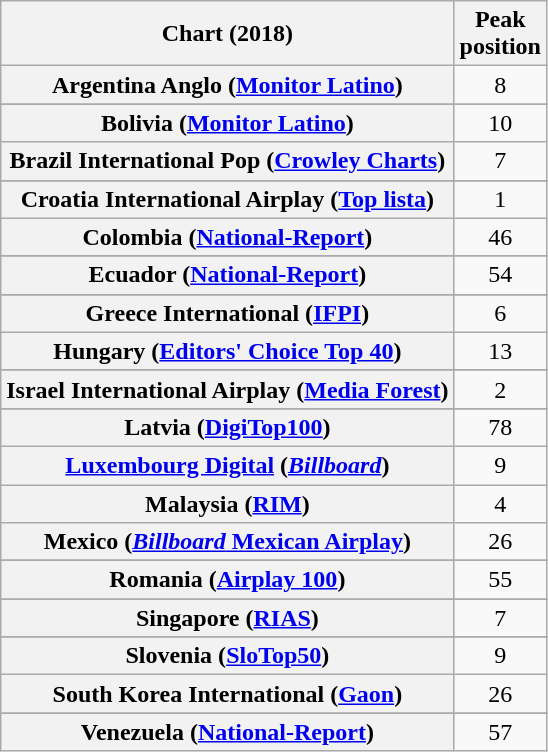<table class="wikitable sortable plainrowheaders" style="text-align:center">
<tr>
<th scope="col">Chart (2018)</th>
<th scope="col">Peak<br>position</th>
</tr>
<tr>
<th scope="row">Argentina Anglo (<a href='#'>Monitor Latino</a>)</th>
<td>8</td>
</tr>
<tr>
</tr>
<tr>
</tr>
<tr>
</tr>
<tr>
</tr>
<tr>
<th scope="row">Bolivia (<a href='#'>Monitor Latino</a>)</th>
<td>10</td>
</tr>
<tr>
<th scope="row">Brazil International Pop (<a href='#'>Crowley Charts</a>)</th>
<td>7</td>
</tr>
<tr>
</tr>
<tr>
</tr>
<tr>
</tr>
<tr>
<th scope="row">Croatia International Airplay (<a href='#'>Top lista</a>)</th>
<td>1</td>
</tr>
<tr>
<th scope="row">Colombia (<a href='#'>National-Report</a>)</th>
<td>46</td>
</tr>
<tr>
</tr>
<tr>
</tr>
<tr>
</tr>
<tr>
<th scope="row">Ecuador (<a href='#'>National-Report</a>)</th>
<td>54</td>
</tr>
<tr>
</tr>
<tr>
</tr>
<tr>
</tr>
<tr>
</tr>
<tr>
<th scope="row">Greece International (<a href='#'>IFPI</a>)</th>
<td>6</td>
</tr>
<tr>
<th scope="row">Hungary (<a href='#'>Editors' Choice Top 40</a>)</th>
<td>13</td>
</tr>
<tr>
</tr>
<tr>
</tr>
<tr>
</tr>
<tr>
<th scope="row">Israel International Airplay (<a href='#'>Media Forest</a>)</th>
<td>2</td>
</tr>
<tr>
</tr>
<tr>
<th scope="row">Latvia (<a href='#'>DigiTop100</a>)</th>
<td>78</td>
</tr>
<tr>
<th scope="row"><a href='#'>Luxembourg Digital</a> (<em><a href='#'>Billboard</a></em>)</th>
<td>9</td>
</tr>
<tr>
<th scope="row">Malaysia (<a href='#'>RIM</a>)</th>
<td>4</td>
</tr>
<tr>
<th scope="row">Mexico (<a href='#'><em>Billboard</em> Mexican Airplay</a>)</th>
<td>26</td>
</tr>
<tr>
</tr>
<tr>
</tr>
<tr>
</tr>
<tr>
</tr>
<tr>
</tr>
<tr>
</tr>
<tr>
</tr>
<tr>
<th scope="row">Romania (<a href='#'>Airplay 100</a>)</th>
<td>55</td>
</tr>
<tr>
</tr>
<tr>
<th scope="row">Singapore (<a href='#'>RIAS</a>)</th>
<td>7</td>
</tr>
<tr>
</tr>
<tr>
</tr>
<tr>
<th scope="row">Slovenia (<a href='#'>SloTop50</a>)</th>
<td>9</td>
</tr>
<tr>
<th scope="row">South Korea International (<a href='#'>Gaon</a>)</th>
<td>26</td>
</tr>
<tr>
</tr>
<tr>
</tr>
<tr>
</tr>
<tr>
</tr>
<tr>
</tr>
<tr>
</tr>
<tr>
</tr>
<tr>
</tr>
<tr>
</tr>
<tr>
<th scope="row">Venezuela (<a href='#'>National-Report</a>)</th>
<td>57</td>
</tr>
</table>
